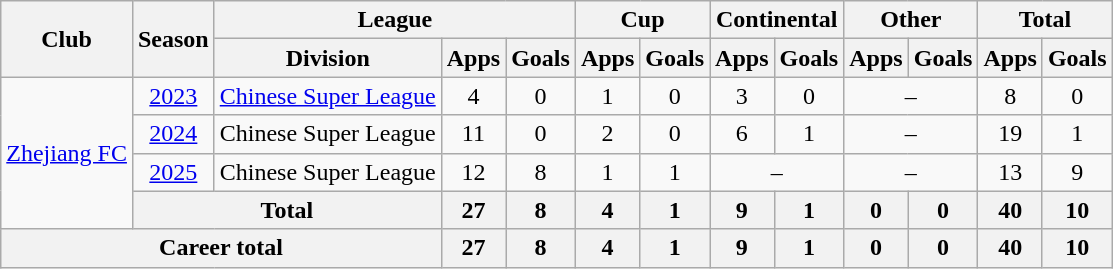<table class="wikitable" style="text-align: center">
<tr>
<th rowspan="2">Club</th>
<th rowspan="2">Season</th>
<th colspan="3">League</th>
<th colspan="2">Cup</th>
<th colspan="2">Continental</th>
<th colspan="2">Other</th>
<th colspan="2">Total</th>
</tr>
<tr>
<th>Division</th>
<th>Apps</th>
<th>Goals</th>
<th>Apps</th>
<th>Goals</th>
<th>Apps</th>
<th>Goals</th>
<th>Apps</th>
<th>Goals</th>
<th>Apps</th>
<th>Goals</th>
</tr>
<tr>
<td rowspan="4"><a href='#'>Zhejiang FC</a></td>
<td><a href='#'>2023</a></td>
<td><a href='#'>Chinese Super League</a></td>
<td>4</td>
<td>0</td>
<td>1</td>
<td>0</td>
<td>3</td>
<td>0</td>
<td colspan="2">–</td>
<td>8</td>
<td>0</td>
</tr>
<tr>
<td><a href='#'>2024</a></td>
<td>Chinese Super League</td>
<td>11</td>
<td>0</td>
<td>2</td>
<td>0</td>
<td>6</td>
<td>1</td>
<td colspan="2">–</td>
<td>19</td>
<td>1</td>
</tr>
<tr>
<td><a href='#'>2025</a></td>
<td>Chinese Super League</td>
<td>12</td>
<td>8</td>
<td>1</td>
<td>1</td>
<td colspan="2">–</td>
<td colspan="2">–</td>
<td>13</td>
<td>9</td>
</tr>
<tr>
<th colspan=2>Total</th>
<th>27</th>
<th>8</th>
<th>4</th>
<th>1</th>
<th>9</th>
<th>1</th>
<th>0</th>
<th>0</th>
<th>40</th>
<th>10</th>
</tr>
<tr>
<th colspan=3>Career total</th>
<th>27</th>
<th>8</th>
<th>4</th>
<th>1</th>
<th>9</th>
<th>1</th>
<th>0</th>
<th>0</th>
<th>40</th>
<th>10</th>
</tr>
</table>
